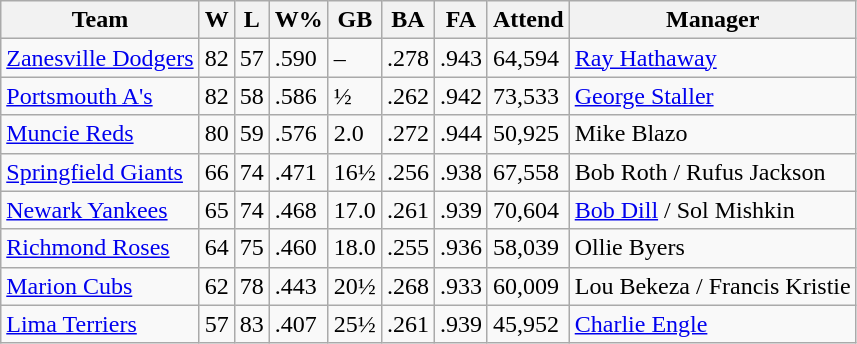<table class="wikitable">
<tr>
<th>Team</th>
<th>W</th>
<th>L</th>
<th>W%</th>
<th>GB</th>
<th>BA</th>
<th>FA</th>
<th>Attend</th>
<th>Manager</th>
</tr>
<tr>
<td><a href='#'>Zanesville Dodgers</a></td>
<td>82</td>
<td>57</td>
<td>.590</td>
<td>–</td>
<td>.278</td>
<td>.943</td>
<td>64,594</td>
<td><a href='#'>Ray Hathaway</a></td>
</tr>
<tr>
<td><a href='#'>Portsmouth A's</a></td>
<td>82</td>
<td>58</td>
<td>.586</td>
<td>½</td>
<td>.262</td>
<td>.942</td>
<td>73,533</td>
<td><a href='#'>George Staller</a></td>
</tr>
<tr>
<td><a href='#'>Muncie Reds</a></td>
<td>80</td>
<td>59</td>
<td>.576</td>
<td>2.0</td>
<td>.272</td>
<td>.944</td>
<td>50,925</td>
<td>Mike Blazo</td>
</tr>
<tr>
<td><a href='#'>Springfield Giants</a></td>
<td>66</td>
<td>74</td>
<td>.471</td>
<td>16½</td>
<td>.256</td>
<td>.938</td>
<td>67,558</td>
<td>Bob Roth / Rufus Jackson</td>
</tr>
<tr>
<td><a href='#'>Newark Yankees</a></td>
<td>65</td>
<td>74</td>
<td>.468</td>
<td>17.0</td>
<td>.261</td>
<td>.939</td>
<td>70,604</td>
<td><a href='#'>Bob Dill</a> / Sol Mishkin</td>
</tr>
<tr>
<td><a href='#'>Richmond Roses</a></td>
<td>64</td>
<td>75</td>
<td>.460</td>
<td>18.0</td>
<td>.255</td>
<td>.936</td>
<td>58,039</td>
<td>Ollie Byers</td>
</tr>
<tr>
<td><a href='#'>Marion Cubs</a></td>
<td>62</td>
<td>78</td>
<td>.443</td>
<td>20½</td>
<td>.268</td>
<td>.933</td>
<td>60,009</td>
<td>Lou Bekeza / Francis Kristie</td>
</tr>
<tr>
<td><a href='#'>Lima Terriers</a></td>
<td>57</td>
<td>83</td>
<td>.407</td>
<td>25½</td>
<td>.261</td>
<td>.939</td>
<td>45,952</td>
<td><a href='#'>Charlie Engle</a></td>
</tr>
</table>
